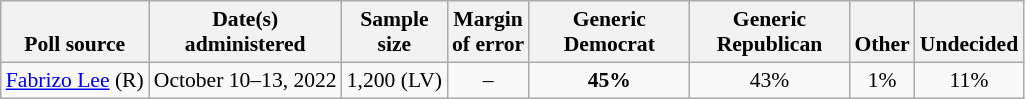<table class="wikitable" style="font-size:90%;text-align:center;">
<tr valign=bottom>
<th>Poll source</th>
<th>Date(s)<br>administered</th>
<th>Sample<br>size</th>
<th>Margin<br>of error</th>
<th style="width:100px;">Generic<br>Democrat</th>
<th style="width:100px;">Generic<br>Republican</th>
<th>Other</th>
<th>Undecided</th>
</tr>
<tr>
<td style="text-align:left;"><a href='#'>Fabrizo Lee</a> (R)</td>
<td>October 10–13, 2022</td>
<td>1,200 (LV)</td>
<td>–</td>
<td><strong>45%</strong></td>
<td>43%</td>
<td>1%</td>
<td>11%</td>
</tr>
</table>
